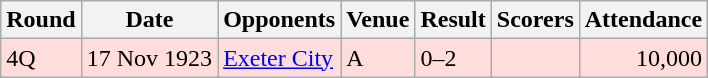<table class="wikitable">
<tr>
<th>Round</th>
<th>Date</th>
<th>Opponents</th>
<th>Venue</th>
<th>Result</th>
<th>Scorers</th>
<th>Attendance</th>
</tr>
<tr bgcolor="#ffdddd">
<td>4Q</td>
<td>17 Nov 1923</td>
<td><a href='#'>Exeter City</a></td>
<td>A</td>
<td>0–2</td>
<td></td>
<td align="right">10,000</td>
</tr>
</table>
